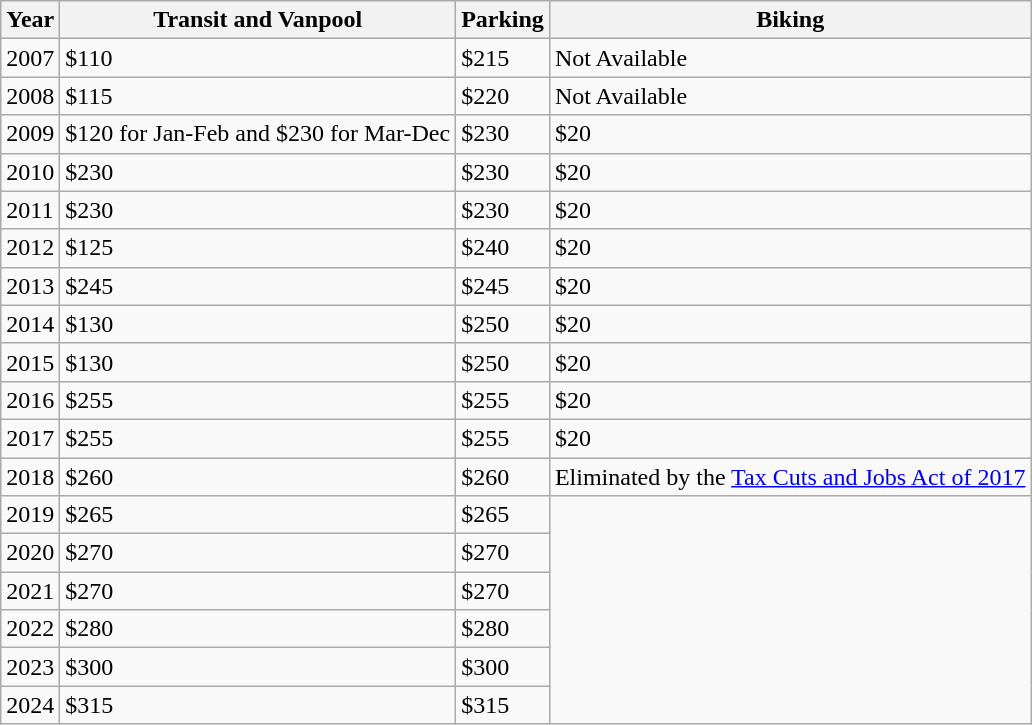<table class="wikitable">
<tr>
<th>Year</th>
<th>Transit and Vanpool</th>
<th>Parking</th>
<th>Biking</th>
</tr>
<tr>
<td>2007</td>
<td>$110</td>
<td>$215</td>
<td>Not Available</td>
</tr>
<tr>
<td>2008</td>
<td>$115</td>
<td>$220</td>
<td>Not Available</td>
</tr>
<tr>
<td>2009</td>
<td>$120 for Jan-Feb and $230 for Mar-Dec</td>
<td>$230</td>
<td>$20</td>
</tr>
<tr>
<td>2010</td>
<td>$230</td>
<td>$230</td>
<td>$20</td>
</tr>
<tr>
<td>2011</td>
<td>$230</td>
<td>$230</td>
<td>$20</td>
</tr>
<tr>
<td>2012</td>
<td>$125</td>
<td>$240</td>
<td>$20</td>
</tr>
<tr>
<td>2013</td>
<td>$245</td>
<td>$245</td>
<td>$20</td>
</tr>
<tr>
<td>2014</td>
<td>$130</td>
<td>$250</td>
<td>$20</td>
</tr>
<tr>
<td>2015</td>
<td>$130</td>
<td>$250</td>
<td>$20</td>
</tr>
<tr>
<td>2016</td>
<td>$255</td>
<td>$255</td>
<td>$20</td>
</tr>
<tr>
<td>2017</td>
<td>$255</td>
<td>$255</td>
<td>$20</td>
</tr>
<tr>
<td>2018</td>
<td>$260</td>
<td>$260</td>
<td>Eliminated by the <a href='#'>Tax Cuts and Jobs Act of 2017</a></td>
</tr>
<tr>
<td>2019</td>
<td>$265</td>
<td>$265</td>
</tr>
<tr>
<td>2020</td>
<td>$270</td>
<td>$270</td>
</tr>
<tr>
<td>2021</td>
<td>$270</td>
<td>$270</td>
</tr>
<tr>
<td>2022</td>
<td>$280</td>
<td>$280</td>
</tr>
<tr>
<td>2023</td>
<td>$300</td>
<td>$300</td>
</tr>
<tr>
<td>2024</td>
<td>$315</td>
<td>$315</td>
</tr>
</table>
